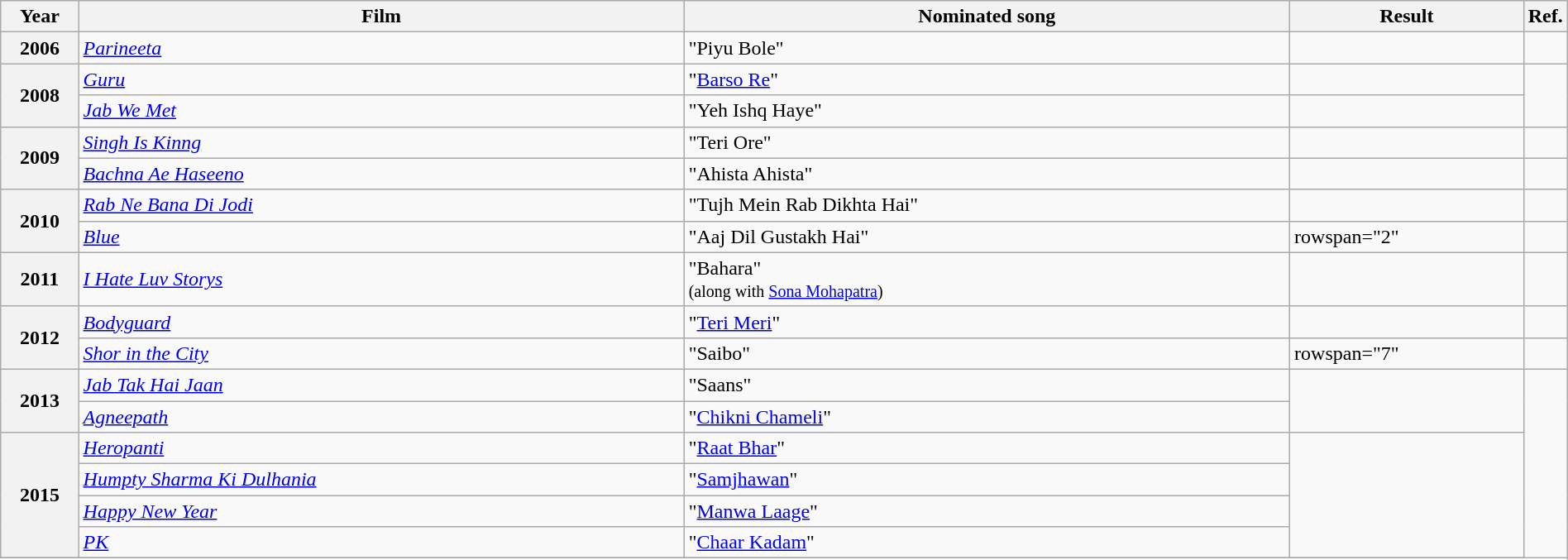<table class="wikitable plainrowheaders" width="100%" textcolor:#000;">
<tr>
<th scope="col" width=5%><strong>Year</strong></th>
<th scope="col" width=39%><strong>Film</strong></th>
<th scope="col" width=39%><strong>Nominated song</strong></th>
<th scope="col" width=15%><strong>Result</strong></th>
<th scope="col" width=2%><strong>Ref.</strong></th>
</tr>
<tr>
<th scope="row">2006</th>
<td><em><a href='#'>Parineeta</a></em></td>
<td>"Piyu Bole"</td>
<td></td>
<td></td>
</tr>
<tr>
<th scope="row" rowspan="2">2008</th>
<td><em><a href='#'>Guru</a></em></td>
<td>"<a href='#'>Barso Re</a>"</td>
<td></td>
<td rowspan="2"></td>
</tr>
<tr>
<td><em><a href='#'>Jab We Met</a></em></td>
<td>"Yeh Ishq Haye"</td>
<td></td>
</tr>
<tr>
<th scope="row" rowspan="2">2009</th>
<td><em><a href='#'>Singh Is Kinng</a></em></td>
<td>"Teri Ore"</td>
<td></td>
<td></td>
</tr>
<tr>
<td><em><a href='#'>Bachna Ae Haseeno</a></em></td>
<td>"Ahista Ahista"</td>
<td></td>
<td></td>
</tr>
<tr>
<th scope="row" rowspan="2">2010</th>
<td><em><a href='#'>Rab Ne Bana Di Jodi</a></em></td>
<td>"Tujh Mein Rab Dikhta Hai"</td>
<td></td>
<td></td>
</tr>
<tr>
<td><em><a href='#'>Blue</a></em></td>
<td>"Aaj Dil Gustakh Hai"</td>
<td>rowspan="2" </td>
<td></td>
</tr>
<tr>
<th scope="row">2011</th>
<td><em><a href='#'>I Hate Luv Storys</a></em></td>
<td>"Bahara"<br><small>(along with <a href='#'>Sona Mohapatra</a>)</small></td>
<td></td>
</tr>
<tr>
<th scope="row" rowspan="2">2012</th>
<td><em><a href='#'>Bodyguard</a></em></td>
<td>"<a href='#'>Teri Meri</a>"</td>
<td></td>
<td></td>
</tr>
<tr>
<td><em><a href='#'>Shor in the City</a></em></td>
<td>"Saibo"</td>
<td>rowspan="7" </td>
<td></td>
</tr>
<tr>
<th scope="row" rowspan="2">2013</th>
<td><em><a href='#'>Jab Tak Hai Jaan</a></em></td>
<td>"Saans"</td>
<td rowspan="2"></td>
</tr>
<tr>
<td><em><a href='#'>Agneepath</a></em></td>
<td>"<a href='#'>Chikni Chameli</a>"</td>
</tr>
<tr>
<th scope="row" rowspan="4">2015</th>
<td><em><a href='#'>Heropanti</a></em></td>
<td>"<a href='#'>Raat Bhar</a>"</td>
<td rowspan="4"></td>
</tr>
<tr>
<td><em><a href='#'>Humpty Sharma Ki Dulhania</a></em></td>
<td>"<a href='#'>Samjhawan</a>"</td>
</tr>
<tr>
<td><em><a href='#'>Happy New Year</a></em></td>
<td>"<a href='#'>Manwa Laage</a>"</td>
</tr>
<tr>
<td><em><a href='#'>PK</a></em></td>
<td>"<a href='#'>Chaar Kadam</a>"</td>
</tr>
<tr>
</tr>
</table>
